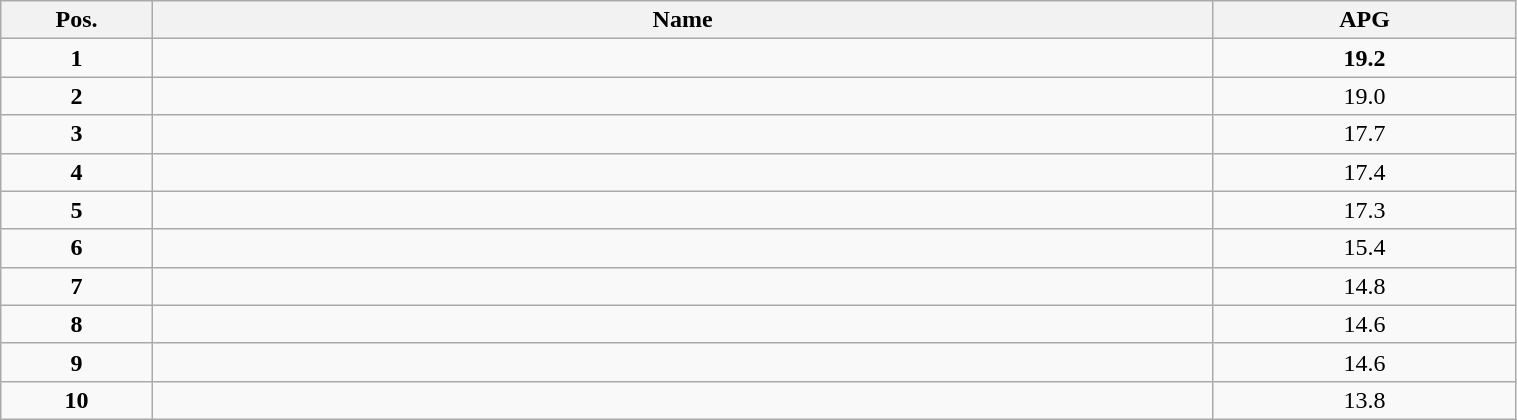<table class="wikitable" style="width:80%;">
<tr>
<th style="width:10%;">Pos.</th>
<th style="width:70%;">Name</th>
<th style="width:20%;">APG</th>
</tr>
<tr>
<td align=center><strong>1</strong></td>
<td><strong></strong></td>
<td align=center><strong>19.2</strong></td>
</tr>
<tr>
<td align=center><strong>2</strong></td>
<td></td>
<td align=center>19.0</td>
</tr>
<tr>
<td align=center><strong>3</strong></td>
<td></td>
<td align=center>17.7</td>
</tr>
<tr>
<td align=center><strong>4</strong></td>
<td></td>
<td align=center>17.4</td>
</tr>
<tr>
<td align=center><strong>5</strong></td>
<td></td>
<td align=center>17.3</td>
</tr>
<tr>
<td align=center><strong>6</strong></td>
<td></td>
<td align=center>15.4</td>
</tr>
<tr>
<td align=center><strong>7</strong></td>
<td></td>
<td align=center>14.8</td>
</tr>
<tr>
<td align=center><strong>8</strong></td>
<td></td>
<td align=center>14.6</td>
</tr>
<tr>
<td align=center><strong>9</strong></td>
<td></td>
<td align=center>14.6</td>
</tr>
<tr>
<td align=center><strong>10</strong></td>
<td></td>
<td align=center>13.8</td>
</tr>
</table>
